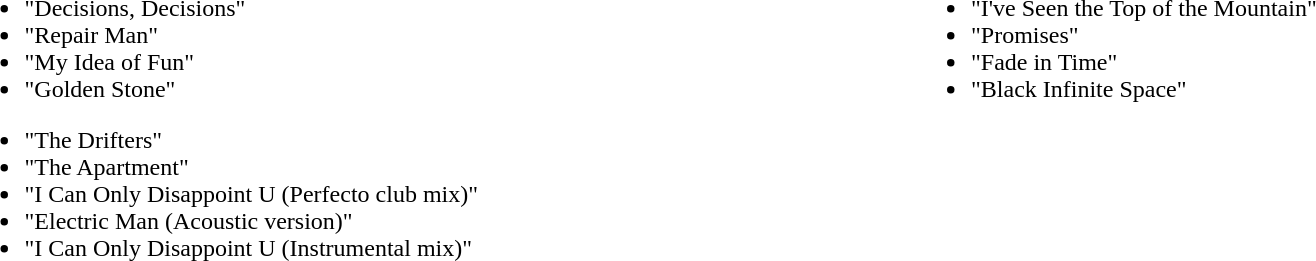<table style="width:100%;">
<tr valign ="top">
<td width=50%><br><ul><li>"Decisions, Decisions"</li><li>"Repair Man"</li><li>"My Idea of Fun"</li><li>"Golden Stone"</li></ul><ul><li>"The Drifters"</li><li>"The Apartment"</li><li>"I Can Only Disappoint U (Perfecto club mix)"</li><li>"Electric Man (Acoustic version)"</li><li>"I Can Only Disappoint U (Instrumental mix)"</li></ul></td>
<td width=50%><br><ul><li>"I've Seen the Top of the Mountain"</li><li>"Promises"</li><li>"Fade in Time"</li><li>"Black Infinite Space"</li></ul></td>
</tr>
</table>
